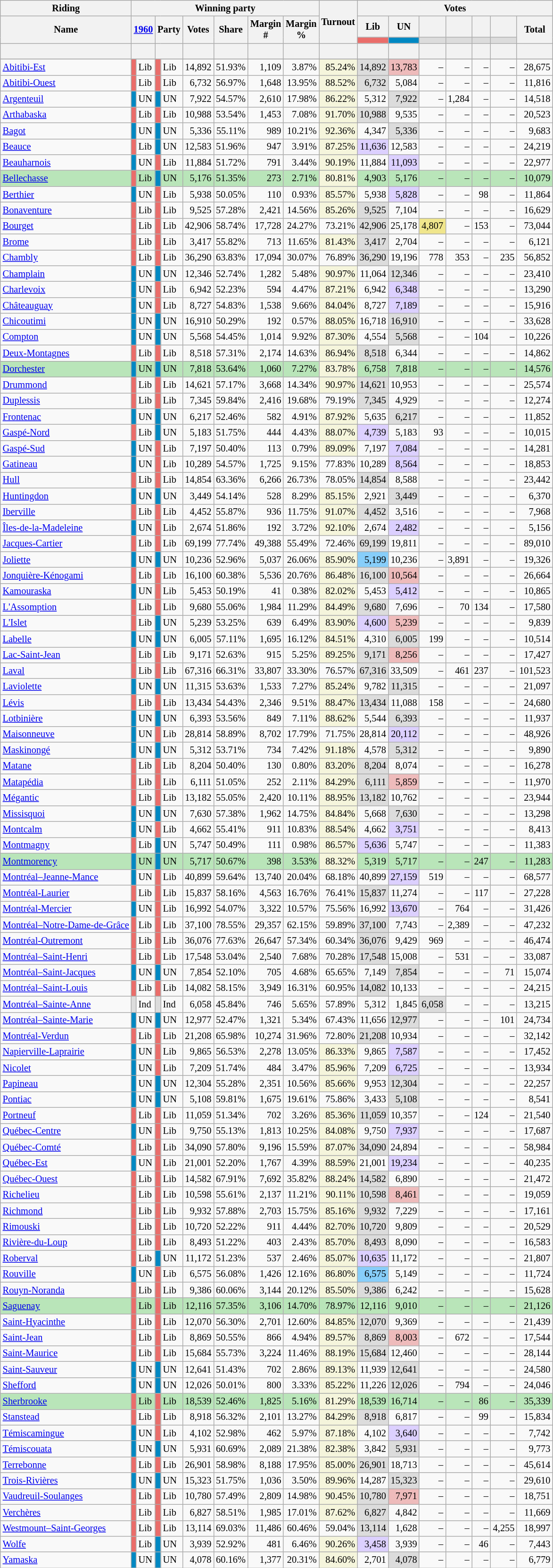<table class="wikitable sortable mw-collapsible" style="text-align:right; font-size:85%">
<tr>
<th scope="col">Riding</th>
<th scope="col" colspan="8">Winning party</th>
<th rowspan="3" scope="col">Turnout<br></th>
<th scope="col" colspan="10">Votes</th>
</tr>
<tr>
<th rowspan="2" scope="col">Name</th>
<th colspan="2" rowspan="2" scope="col"><strong><a href='#'>1960</a></strong></th>
<th colspan="2" rowspan="2" scope="col">Party</th>
<th rowspan="2" scope="col">Votes</th>
<th rowspan="2" scope="col">Share</th>
<th rowspan="2" scope="col">Margin<br>#</th>
<th rowspan="2" scope="col">Margin<br>%</th>
<th scope="col">Lib</th>
<th scope="col">UN</th>
<th scope="col"></th>
<th scope="col"></th>
<th scope="col"></th>
<th scope="col"></th>
<th rowspan="2" scope="col">Total</th>
</tr>
<tr>
<th scope="col" style="background-color:#EA6D6A;"></th>
<th scope="col" style="background-color:#0088C2;"></th>
<th scope="col" style="background-color:#DCDCDC;"></th>
<th scope="col" style="background-color:#DCDCDC;"></th>
<th scope="col" style="background-color:#DCDCDC;"></th>
<th scope="col" style="background-color:#DCDCDC;"></th>
</tr>
<tr>
<th> </th>
<th colspan="2"></th>
<th colspan="2"></th>
<th></th>
<th></th>
<th></th>
<th></th>
<th></th>
<th></th>
<th></th>
<th></th>
<th></th>
<th></th>
<th></th>
<th></th>
</tr>
<tr>
</tr>
<tr>
<td style="text-align:left"><a href='#'>Abitibi-Est</a></td>
<td style="background-color:#EA6D6A;"></td>
<td style="text-align:left;">Lib</td>
<td style="background-color:#EA6D6A;"></td>
<td style="text-align:left;">Lib</td>
<td>14,892</td>
<td>51.93%</td>
<td>1,109</td>
<td>3.87%</td>
<td style="background-color:#F5F5DC;">85.24%</td>
<td style="background-color:#DCDCDC;">14,892</td>
<td style="background-color:#EEBBBB;">13,783</td>
<td>–</td>
<td>–</td>
<td>–</td>
<td>–</td>
<td>28,675</td>
</tr>
<tr>
<td style="text-align:left"><a href='#'>Abitibi-Ouest</a></td>
<td style="background-color:#EA6D6A;"></td>
<td style="text-align:left;">Lib</td>
<td style="background-color:#EA6D6A;"></td>
<td style="text-align:left;">Lib</td>
<td>6,732</td>
<td>56.97%</td>
<td>1,648</td>
<td>13.95%</td>
<td style="background-color:#F5F5DC;">88.52%</td>
<td style="background-color:#DCDCDC;">6,732</td>
<td>5,084</td>
<td>–</td>
<td>–</td>
<td>–</td>
<td>–</td>
<td>11,816</td>
</tr>
<tr>
<td style="text-align:left"><a href='#'>Argenteuil</a></td>
<td style="background-color:#0088C2;"></td>
<td style="text-align:left;">UN</td>
<td style="background-color:#0088C2;"></td>
<td style="text-align:left;">UN</td>
<td>7,922</td>
<td>54.57%</td>
<td>2,610</td>
<td>17.98%</td>
<td style="background-color:#F5F5DC;">86.22%</td>
<td>5,312</td>
<td style="background-color:#DCDCDC;">7,922</td>
<td>–</td>
<td>1,284</td>
<td>–</td>
<td>–</td>
<td>14,518</td>
</tr>
<tr>
<td style="text-align:left"><a href='#'>Arthabaska</a></td>
<td style="background-color:#EA6D6A;"></td>
<td style="text-align:left;">Lib</td>
<td style="background-color:#EA6D6A;"></td>
<td style="text-align:left;">Lib</td>
<td>10,988</td>
<td>53.54%</td>
<td>1,453</td>
<td>7.08%</td>
<td style="background-color:#F5F5DC;">91.70%</td>
<td style="background-color:#DCDCDC;">10,988</td>
<td>9,535</td>
<td>–</td>
<td>–</td>
<td>–</td>
<td>–</td>
<td>20,523</td>
</tr>
<tr>
<td style="text-align:left"><a href='#'>Bagot</a></td>
<td style="background-color:#0088C2;"></td>
<td style="text-align:left;">UN</td>
<td style="background-color:#0088C2;"></td>
<td style="text-align:left;">UN</td>
<td>5,336</td>
<td>55.11%</td>
<td>989</td>
<td>10.21%</td>
<td style="background-color:#F5F5DC;">92.36%</td>
<td>4,347</td>
<td style="background-color:#DCDCDC;">5,336</td>
<td>–</td>
<td>–</td>
<td>–</td>
<td>–</td>
<td>9,683</td>
</tr>
<tr>
<td style="text-align:left"><a href='#'>Beauce</a></td>
<td style="background-color:#EA6D6A;"></td>
<td style="text-align:left;">Lib</td>
<td style="background-color:#0088C2;"></td>
<td style="text-align:left;">UN</td>
<td>12,583</td>
<td>51.96%</td>
<td>947</td>
<td>3.91%</td>
<td style="background-color:#F5F5DC;">87.25%</td>
<td style="background-color:#DCD0FF;">11,636</td>
<td>12,583</td>
<td>–</td>
<td>–</td>
<td>–</td>
<td>–</td>
<td>24,219</td>
</tr>
<tr>
<td style="text-align:left"><a href='#'>Beauharnois</a></td>
<td style="background-color:#0088C2;"></td>
<td style="text-align:left;">UN</td>
<td style="background-color:#EA6D6A;"></td>
<td style="text-align:left;">Lib</td>
<td>11,884</td>
<td>51.72%</td>
<td>791</td>
<td>3.44%</td>
<td style="background-color:#F5F5DC;">90.19%</td>
<td>11,884</td>
<td style="background-color:#DCD0FF;">11,093</td>
<td>–</td>
<td>–</td>
<td>–</td>
<td>–</td>
<td>22,977</td>
</tr>
<tr style="background-color:#B9E5B9;">
<td style="text-align:left"><a href='#'>Bellechasse</a></td>
<td style="background-color:#EA6D6A;"></td>
<td style="text-align:left;">Lib</td>
<td style="background-color:#0088C2;"></td>
<td style="text-align:left;">UN</td>
<td>5,176</td>
<td>51.35%</td>
<td>273</td>
<td>2.71%</td>
<td style="background-color:#F5F5DC;">80.81%</td>
<td>4,903</td>
<td>5,176</td>
<td>–</td>
<td>–</td>
<td>–</td>
<td>–</td>
<td>10,079</td>
</tr>
<tr>
<td style="text-align:left"><a href='#'>Berthier</a></td>
<td style="background-color:#0088C2;"></td>
<td style="text-align:left;">UN</td>
<td style="background-color:#EA6D6A;"></td>
<td style="text-align:left;">Lib</td>
<td>5,938</td>
<td>50.05%</td>
<td>110</td>
<td>0.93%</td>
<td style="background-color:#F5F5DC;">85.57%</td>
<td>5,938</td>
<td style="background-color:#DCD0FF;">5,828</td>
<td>–</td>
<td>–</td>
<td>98</td>
<td>–</td>
<td>11,864</td>
</tr>
<tr>
<td style="text-align:left"><a href='#'>Bonaventure</a></td>
<td style="background-color:#EA6D6A;"></td>
<td style="text-align:left;">Lib</td>
<td style="background-color:#EA6D6A;"></td>
<td style="text-align:left;">Lib</td>
<td>9,525</td>
<td>57.28%</td>
<td>2,421</td>
<td>14.56%</td>
<td style="background-color:#F5F5DC;">85.26%</td>
<td style="background-color:#DCDCDC;">9,525</td>
<td>7,104</td>
<td>–</td>
<td>–</td>
<td>–</td>
<td>–</td>
<td>16,629</td>
</tr>
<tr>
<td style="text-align:left"><a href='#'>Bourget</a></td>
<td style="background-color:#EA6D6A;"></td>
<td style="text-align:left;">Lib</td>
<td style="background-color:#EA6D6A;"></td>
<td style="text-align:left;">Lib</td>
<td>42,906</td>
<td>58.74%</td>
<td>17,728</td>
<td>24.27%</td>
<td>73.21%</td>
<td style="background-color:#DCDCDC;">42,906</td>
<td>25,178</td>
<td style="background-color:#F0E68C;">4,807</td>
<td>–</td>
<td>153</td>
<td>–</td>
<td>73,044</td>
</tr>
<tr>
<td style="text-align:left"><a href='#'>Brome</a></td>
<td style="background-color:#EA6D6A;"></td>
<td style="text-align:left;">Lib</td>
<td style="background-color:#EA6D6A;"></td>
<td style="text-align:left;">Lib</td>
<td>3,417</td>
<td>55.82%</td>
<td>713</td>
<td>11.65%</td>
<td style="background-color:#F5F5DC;">81.43%</td>
<td style="background-color:#DCDCDC;">3,417</td>
<td>2,704</td>
<td>–</td>
<td>–</td>
<td>–</td>
<td>–</td>
<td>6,121</td>
</tr>
<tr>
<td style="text-align:left"><a href='#'>Chambly</a></td>
<td style="background-color:#EA6D6A;"></td>
<td style="text-align:left;">Lib</td>
<td style="background-color:#EA6D6A;"></td>
<td style="text-align:left;">Lib</td>
<td>36,290</td>
<td>63.83%</td>
<td>17,094</td>
<td>30.07%</td>
<td>76.89%</td>
<td style="background-color:#DCDCDC;">36,290</td>
<td>19,196</td>
<td>778</td>
<td>353</td>
<td>–</td>
<td>235</td>
<td>56,852</td>
</tr>
<tr>
<td style="text-align:left"><a href='#'>Champlain</a></td>
<td style="background-color:#0088C2;"></td>
<td style="text-align:left;">UN</td>
<td style="background-color:#0088C2;"></td>
<td style="text-align:left;">UN</td>
<td>12,346</td>
<td>52.74%</td>
<td>1,282</td>
<td>5.48%</td>
<td style="background-color:#F5F5DC;">90.97%</td>
<td>11,064</td>
<td style="background-color:#DCDCDC;">12,346</td>
<td>–</td>
<td>–</td>
<td>–</td>
<td>–</td>
<td>23,410</td>
</tr>
<tr>
<td style="text-align:left"><a href='#'>Charlevoix</a></td>
<td style="background-color:#0088C2;"></td>
<td style="text-align:left;">UN</td>
<td style="background-color:#EA6D6A;"></td>
<td style="text-align:left;">Lib</td>
<td>6,942</td>
<td>52.23%</td>
<td>594</td>
<td>4.47%</td>
<td style="background-color:#F5F5DC;">87.21%</td>
<td>6,942</td>
<td style="background-color:#DCD0FF;">6,348</td>
<td>–</td>
<td>–</td>
<td>–</td>
<td>–</td>
<td>13,290</td>
</tr>
<tr>
<td style="text-align:left"><a href='#'>Châteauguay</a></td>
<td style="background-color:#0088C2;"></td>
<td style="text-align:left;">UN</td>
<td style="background-color:#EA6D6A;"></td>
<td style="text-align:left;">Lib</td>
<td>8,727</td>
<td>54.83%</td>
<td>1,538</td>
<td>9.66%</td>
<td style="background-color:#F5F5DC;">84.04%</td>
<td>8,727</td>
<td style="background-color:#DCD0FF;">7,189</td>
<td>–</td>
<td>–</td>
<td>–</td>
<td>–</td>
<td>15,916</td>
</tr>
<tr>
<td style="text-align:left"><a href='#'>Chicoutimi</a></td>
<td style="background-color:#0088C2;"></td>
<td style="text-align:left;">UN</td>
<td style="background-color:#0088C2;"></td>
<td style="text-align:left;">UN</td>
<td>16,910</td>
<td>50.29%</td>
<td>192</td>
<td>0.57%</td>
<td style="background-color:#F5F5DC;">88.05%</td>
<td>16,718</td>
<td style="background-color:#DCDCDC;">16,910</td>
<td>–</td>
<td>–</td>
<td>–</td>
<td>–</td>
<td>33,628</td>
</tr>
<tr>
<td style="text-align:left"><a href='#'>Compton</a></td>
<td style="background-color:#0088C2;"></td>
<td style="text-align:left;">UN</td>
<td style="background-color:#0088C2;"></td>
<td style="text-align:left;">UN</td>
<td>5,568</td>
<td>54.45%</td>
<td>1,014</td>
<td>9.92%</td>
<td style="background-color:#F5F5DC;">87.30%</td>
<td>4,554</td>
<td style="background-color:#DCDCDC;">5,568</td>
<td>–</td>
<td>–</td>
<td>104</td>
<td>–</td>
<td>10,226</td>
</tr>
<tr>
<td style="text-align:left"><a href='#'>Deux-Montagnes</a></td>
<td style="background-color:#EA6D6A;"></td>
<td style="text-align:left;">Lib</td>
<td style="background-color:#EA6D6A;"></td>
<td style="text-align:left;">Lib</td>
<td>8,518</td>
<td>57.31%</td>
<td>2,174</td>
<td>14.63%</td>
<td style="background-color:#F5F5DC;">86.94%</td>
<td style="background-color:#DCDCDC;">8,518</td>
<td>6,344</td>
<td>–</td>
<td>–</td>
<td>–</td>
<td>–</td>
<td>14,862</td>
</tr>
<tr style="background-color:#B9E5B9;">
<td style="text-align:left"><a href='#'>Dorchester</a></td>
<td style="background-color:#0088C2;"></td>
<td style="text-align:left;">UN</td>
<td style="background-color:#0088C2;"></td>
<td style="text-align:left;">UN</td>
<td>7,818</td>
<td>53.64%</td>
<td>1,060</td>
<td>7.27%</td>
<td style="background-color:#F5F5DC;">83.78%</td>
<td>6,758</td>
<td>7,818</td>
<td>–</td>
<td>–</td>
<td>–</td>
<td>–</td>
<td>14,576</td>
</tr>
<tr>
<td style="text-align:left"><a href='#'>Drummond</a></td>
<td style="background-color:#EA6D6A;"></td>
<td style="text-align:left;">Lib</td>
<td style="background-color:#EA6D6A;"></td>
<td style="text-align:left;">Lib</td>
<td>14,621</td>
<td>57.17%</td>
<td>3,668</td>
<td>14.34%</td>
<td style="background-color:#F5F5DC;">90.97%</td>
<td style="background-color:#DCDCDC;">14,621</td>
<td>10,953</td>
<td>–</td>
<td>–</td>
<td>–</td>
<td>–</td>
<td>25,574</td>
</tr>
<tr>
<td style="text-align:left"><a href='#'>Duplessis</a></td>
<td style="background-color:#EA6D6A;"></td>
<td style="text-align:left;">Lib</td>
<td style="background-color:#EA6D6A;"></td>
<td style="text-align:left;">Lib</td>
<td>7,345</td>
<td>59.84%</td>
<td>2,416</td>
<td>19.68%</td>
<td>79.19%</td>
<td style="background-color:#DCDCDC;">7,345</td>
<td>4,929</td>
<td>–</td>
<td>–</td>
<td>–</td>
<td>–</td>
<td>12,274</td>
</tr>
<tr>
<td style="text-align:left"><a href='#'>Frontenac</a></td>
<td style="background-color:#0088C2;"></td>
<td style="text-align:left;">UN</td>
<td style="background-color:#0088C2;"></td>
<td style="text-align:left;">UN</td>
<td>6,217</td>
<td>52.46%</td>
<td>582</td>
<td>4.91%</td>
<td style="background-color:#F5F5DC;">87.92%</td>
<td>5,635</td>
<td style="background-color:#DCDCDC;">6,217</td>
<td>–</td>
<td>–</td>
<td>–</td>
<td>–</td>
<td>11,852</td>
</tr>
<tr>
<td style="text-align:left"><a href='#'>Gaspé-Nord</a></td>
<td style="background-color:#EA6D6A;"></td>
<td style="text-align:left;">Lib</td>
<td style="background-color:#0088C2;"></td>
<td style="text-align:left;">UN</td>
<td>5,183</td>
<td>51.75%</td>
<td>444</td>
<td>4.43%</td>
<td style="background-color:#F5F5DC;">88.07%</td>
<td style="background-color:#DCD0FF;">4,739</td>
<td>5,183</td>
<td>93</td>
<td>–</td>
<td>–</td>
<td>–</td>
<td>10,015</td>
</tr>
<tr>
<td style="text-align:left"><a href='#'>Gaspé-Sud</a></td>
<td style="background-color:#0088C2;"></td>
<td style="text-align:left;">UN</td>
<td style="background-color:#EA6D6A;"></td>
<td style="text-align:left;">Lib</td>
<td>7,197</td>
<td>50.40%</td>
<td>113</td>
<td>0.79%</td>
<td style="background-color:#F5F5DC;">89.09%</td>
<td>7,197</td>
<td style="background-color:#DCD0FF;">7,084</td>
<td>–</td>
<td>–</td>
<td>–</td>
<td>–</td>
<td>14,281</td>
</tr>
<tr>
<td style="text-align:left"><a href='#'>Gatineau</a></td>
<td style="background-color:#0088C2;"></td>
<td style="text-align:left;">UN</td>
<td style="background-color:#EA6D6A;"></td>
<td style="text-align:left;">Lib</td>
<td>10,289</td>
<td>54.57%</td>
<td>1,725</td>
<td>9.15%</td>
<td>77.83%</td>
<td>10,289</td>
<td style="background-color:#DCD0FF;">8,564</td>
<td>–</td>
<td>–</td>
<td>–</td>
<td>–</td>
<td>18,853</td>
</tr>
<tr>
<td style="text-align:left"><a href='#'>Hull</a></td>
<td style="background-color:#EA6D6A;"></td>
<td style="text-align:left;">Lib</td>
<td style="background-color:#EA6D6A;"></td>
<td style="text-align:left;">Lib</td>
<td>14,854</td>
<td>63.36%</td>
<td>6,266</td>
<td>26.73%</td>
<td>78.05%</td>
<td style="background-color:#DCDCDC;">14,854</td>
<td>8,588</td>
<td>–</td>
<td>–</td>
<td>–</td>
<td>–</td>
<td>23,442</td>
</tr>
<tr>
<td style="text-align:left"><a href='#'>Huntingdon</a></td>
<td style="background-color:#0088C2;"></td>
<td style="text-align:left;">UN</td>
<td style="background-color:#0088C2;"></td>
<td style="text-align:left;">UN</td>
<td>3,449</td>
<td>54.14%</td>
<td>528</td>
<td>8.29%</td>
<td style="background-color:#F5F5DC;">85.15%</td>
<td>2,921</td>
<td style="background-color:#DCDCDC;">3,449</td>
<td>–</td>
<td>–</td>
<td>–</td>
<td>–</td>
<td>6,370</td>
</tr>
<tr>
<td style="text-align:left"><a href='#'>Iberville</a></td>
<td style="background-color:#EA6D6A;"></td>
<td style="text-align:left;">Lib</td>
<td style="background-color:#EA6D6A;"></td>
<td style="text-align:left;">Lib</td>
<td>4,452</td>
<td>55.87%</td>
<td>936</td>
<td>11.75%</td>
<td style="background-color:#F5F5DC;">91.07%</td>
<td style="background-color:#DCDCDC;">4,452</td>
<td>3,516</td>
<td>–</td>
<td>–</td>
<td>–</td>
<td>–</td>
<td>7,968</td>
</tr>
<tr>
<td style="text-align:left"><a href='#'>Îles-de-la-Madeleine</a></td>
<td style="background-color:#0088C2;"></td>
<td style="text-align:left;">UN</td>
<td style="background-color:#EA6D6A;"></td>
<td style="text-align:left;">Lib</td>
<td>2,674</td>
<td>51.86%</td>
<td>192</td>
<td>3.72%</td>
<td style="background-color:#F5F5DC;">92.10%</td>
<td>2,674</td>
<td style="background-color:#DCD0FF;">2,482</td>
<td>–</td>
<td>–</td>
<td>–</td>
<td>–</td>
<td>5,156</td>
</tr>
<tr>
<td style="text-align:left"><a href='#'>Jacques-Cartier</a></td>
<td style="background-color:#EA6D6A;"></td>
<td style="text-align:left;">Lib</td>
<td style="background-color:#EA6D6A;"></td>
<td style="text-align:left;">Lib</td>
<td>69,199</td>
<td>77.74%</td>
<td>49,388</td>
<td>55.49%</td>
<td>72.46%</td>
<td style="background-color:#DCDCDC;">69,199</td>
<td>19,811</td>
<td>–</td>
<td>–</td>
<td>–</td>
<td>–</td>
<td>89,010</td>
</tr>
<tr>
<td style="text-align:left"><a href='#'>Joliette</a></td>
<td style="background-color:#0088C2;"></td>
<td style="text-align:left;">UN</td>
<td style="background-color:#0088C2;"></td>
<td style="text-align:left;">UN</td>
<td>10,236</td>
<td>52.96%</td>
<td>5,037</td>
<td>26.06%</td>
<td style="background-color:#F5F5DC;">85.90%</td>
<td style="background-color:#87CEFA;">5,199</td>
<td>10,236</td>
<td>–</td>
<td>3,891</td>
<td>–</td>
<td>–</td>
<td>19,326</td>
</tr>
<tr>
<td style="text-align:left"><a href='#'>Jonquière-Kénogami</a></td>
<td style="background-color:#EA6D6A;"></td>
<td style="text-align:left;">Lib</td>
<td style="background-color:#EA6D6A;"></td>
<td style="text-align:left;">Lib</td>
<td>16,100</td>
<td>60.38%</td>
<td>5,536</td>
<td>20.76%</td>
<td style="background-color:#F5F5DC;">86.48%</td>
<td style="background-color:#DCDCDC;">16,100</td>
<td style="background-color:#EEBBBB;">10,564</td>
<td>–</td>
<td>–</td>
<td>–</td>
<td>–</td>
<td>26,664</td>
</tr>
<tr>
<td style="text-align:left"><a href='#'>Kamouraska</a></td>
<td style="background-color:#0088C2;"></td>
<td style="text-align:left;">UN</td>
<td style="background-color:#EA6D6A;"></td>
<td style="text-align:left;">Lib</td>
<td>5,453</td>
<td>50.19%</td>
<td>41</td>
<td>0.38%</td>
<td style="background-color:#F5F5DC;">82.02%</td>
<td>5,453</td>
<td style="background-color:#DCD0FF;">5,412</td>
<td>–</td>
<td>–</td>
<td>–</td>
<td>–</td>
<td>10,865</td>
</tr>
<tr>
<td style="text-align:left"><a href='#'>L'Assomption</a></td>
<td style="background-color:#EA6D6A;"></td>
<td style="text-align:left;">Lib</td>
<td style="background-color:#EA6D6A;"></td>
<td style="text-align:left;">Lib</td>
<td>9,680</td>
<td>55.06%</td>
<td>1,984</td>
<td>11.29%</td>
<td style="background-color:#F5F5DC;">84.49%</td>
<td style="background-color:#DCDCDC;">9,680</td>
<td>7,696</td>
<td>–</td>
<td>70</td>
<td>134</td>
<td>–</td>
<td>17,580</td>
</tr>
<tr>
<td style="text-align:left"><a href='#'>L'Islet</a></td>
<td style="background-color:#EA6D6A;"></td>
<td style="text-align:left;">Lib</td>
<td style="background-color:#0088C2;"></td>
<td style="text-align:left;">UN</td>
<td>5,239</td>
<td>53.25%</td>
<td>639</td>
<td>6.49%</td>
<td style="background-color:#F5F5DC;">83.90%</td>
<td style="background-color:#DCD0FF;">4,600</td>
<td style="background-color:#EEBBBB;">5,239</td>
<td>–</td>
<td>–</td>
<td>–</td>
<td>–</td>
<td>9,839</td>
</tr>
<tr>
<td style="text-align:left"><a href='#'>Labelle</a></td>
<td style="background-color:#0088C2;"></td>
<td style="text-align:left;">UN</td>
<td style="background-color:#0088C2;"></td>
<td style="text-align:left;">UN</td>
<td>6,005</td>
<td>57.11%</td>
<td>1,695</td>
<td>16.12%</td>
<td style="background-color:#F5F5DC;">84.51%</td>
<td>4,310</td>
<td style="background-color:#DCDCDC;">6,005</td>
<td>199</td>
<td>–</td>
<td>–</td>
<td>–</td>
<td>10,514</td>
</tr>
<tr>
<td style="text-align:left"><a href='#'>Lac-Saint-Jean</a></td>
<td style="background-color:#EA6D6A;"></td>
<td style="text-align:left;">Lib</td>
<td style="background-color:#EA6D6A;"></td>
<td style="text-align:left;">Lib</td>
<td>9,171</td>
<td>52.63%</td>
<td>915</td>
<td>5.25%</td>
<td style="background-color:#F5F5DC;">89.25%</td>
<td style="background-color:#DCDCDC;">9,171</td>
<td style="background-color:#EEBBBB;">8,256</td>
<td>–</td>
<td>–</td>
<td>–</td>
<td>–</td>
<td>17,427</td>
</tr>
<tr>
<td style="text-align:left"><a href='#'>Laval</a></td>
<td style="background-color:#EA6D6A;"></td>
<td style="text-align:left;">Lib</td>
<td style="background-color:#EA6D6A;"></td>
<td style="text-align:left;">Lib</td>
<td>67,316</td>
<td>66.31%</td>
<td>33,807</td>
<td>33.30%</td>
<td>76.57%</td>
<td style="background-color:#DCDCDC;">67,316</td>
<td>33,509</td>
<td>–</td>
<td>461</td>
<td>237</td>
<td>–</td>
<td>101,523</td>
</tr>
<tr>
<td style="text-align:left"><a href='#'>Laviolette</a></td>
<td style="background-color:#0088C2;"></td>
<td style="text-align:left;">UN</td>
<td style="background-color:#0088C2;"></td>
<td style="text-align:left;">UN</td>
<td>11,315</td>
<td>53.63%</td>
<td>1,533</td>
<td>7.27%</td>
<td style="background-color:#F5F5DC;">85.24%</td>
<td>9,782</td>
<td style="background-color:#DCDCDC;">11,315</td>
<td>–</td>
<td>–</td>
<td>–</td>
<td>–</td>
<td>21,097</td>
</tr>
<tr>
<td style="text-align:left"><a href='#'>Lévis</a></td>
<td style="background-color:#EA6D6A;"></td>
<td style="text-align:left;">Lib</td>
<td style="background-color:#EA6D6A;"></td>
<td style="text-align:left;">Lib</td>
<td>13,434</td>
<td>54.43%</td>
<td>2,346</td>
<td>9.51%</td>
<td style="background-color:#F5F5DC;">88.47%</td>
<td style="background-color:#DCDCDC;">13,434</td>
<td>11,088</td>
<td>158</td>
<td>–</td>
<td>–</td>
<td>–</td>
<td>24,680</td>
</tr>
<tr>
<td style="text-align:left"><a href='#'>Lotbinière</a></td>
<td style="background-color:#0088C2;"></td>
<td style="text-align:left;">UN</td>
<td style="background-color:#0088C2;"></td>
<td style="text-align:left;">UN</td>
<td>6,393</td>
<td>53.56%</td>
<td>849</td>
<td>7.11%</td>
<td style="background-color:#F5F5DC;">88.62%</td>
<td>5,544</td>
<td style="background-color:#DCDCDC;">6,393</td>
<td>–</td>
<td>–</td>
<td>–</td>
<td>–</td>
<td>11,937</td>
</tr>
<tr>
<td style="text-align:left"><a href='#'>Maisonneuve</a></td>
<td style="background-color:#0088C2;"></td>
<td style="text-align:left;">UN</td>
<td style="background-color:#EA6D6A;"></td>
<td style="text-align:left;">Lib</td>
<td>28,814</td>
<td>58.89%</td>
<td>8,702</td>
<td>17.79%</td>
<td>71.75%</td>
<td>28,814</td>
<td style="background-color:#DCD0FF;">20,112</td>
<td>–</td>
<td>–</td>
<td>–</td>
<td>–</td>
<td>48,926</td>
</tr>
<tr>
<td style="text-align:left"><a href='#'>Maskinongé</a></td>
<td style="background-color:#0088C2;"></td>
<td style="text-align:left;">UN</td>
<td style="background-color:#0088C2;"></td>
<td style="text-align:left;">UN</td>
<td>5,312</td>
<td>53.71%</td>
<td>734</td>
<td>7.42%</td>
<td style="background-color:#F5F5DC;">91.18%</td>
<td>4,578</td>
<td style="background-color:#DCDCDC;">5,312</td>
<td>–</td>
<td>–</td>
<td>–</td>
<td>–</td>
<td>9,890</td>
</tr>
<tr>
<td style="text-align:left"><a href='#'>Matane</a></td>
<td style="background-color:#EA6D6A;"></td>
<td style="text-align:left;">Lib</td>
<td style="background-color:#EA6D6A;"></td>
<td style="text-align:left;">Lib</td>
<td>8,204</td>
<td>50.40%</td>
<td>130</td>
<td>0.80%</td>
<td style="background-color:#F5F5DC;">83.20%</td>
<td style="background-color:#DCDCDC;">8,204</td>
<td>8,074</td>
<td>–</td>
<td>–</td>
<td>–</td>
<td>–</td>
<td>16,278</td>
</tr>
<tr>
<td style="text-align:left"><a href='#'>Matapédia</a></td>
<td style="background-color:#EA6D6A;"></td>
<td style="text-align:left;">Lib</td>
<td style="background-color:#EA6D6A;"></td>
<td style="text-align:left;">Lib</td>
<td>6,111</td>
<td>51.05%</td>
<td>252</td>
<td>2.11%</td>
<td style="background-color:#F5F5DC;">84.29%</td>
<td style="background-color:#DCDCDC;">6,111</td>
<td style="background-color:#EEBBBB;">5,859</td>
<td>–</td>
<td>–</td>
<td>–</td>
<td>–</td>
<td>11,970</td>
</tr>
<tr>
<td style="text-align:left"><a href='#'>Mégantic</a></td>
<td style="background-color:#EA6D6A;"></td>
<td style="text-align:left;">Lib</td>
<td style="background-color:#EA6D6A;"></td>
<td style="text-align:left;">Lib</td>
<td>13,182</td>
<td>55.05%</td>
<td>2,420</td>
<td>10.11%</td>
<td style="background-color:#F5F5DC;">88.95%</td>
<td style="background-color:#DCDCDC;">13,182</td>
<td>10,762</td>
<td>–</td>
<td>–</td>
<td>–</td>
<td>–</td>
<td>23,944</td>
</tr>
<tr>
<td style="text-align:left"><a href='#'>Missisquoi</a></td>
<td style="background-color:#0088C2;"></td>
<td style="text-align:left;">UN</td>
<td style="background-color:#0088C2;"></td>
<td style="text-align:left;">UN</td>
<td>7,630</td>
<td>57.38%</td>
<td>1,962</td>
<td>14.75%</td>
<td style="background-color:#F5F5DC;">84.84%</td>
<td>5,668</td>
<td style="background-color:#DCDCDC;">7,630</td>
<td>–</td>
<td>–</td>
<td>–</td>
<td>–</td>
<td>13,298</td>
</tr>
<tr>
<td style="text-align:left"><a href='#'>Montcalm</a></td>
<td style="background-color:#0088C2;"></td>
<td style="text-align:left;">UN</td>
<td style="background-color:#EA6D6A;"></td>
<td style="text-align:left;">Lib</td>
<td>4,662</td>
<td>55.41%</td>
<td>911</td>
<td>10.83%</td>
<td style="background-color:#F5F5DC;">88.54%</td>
<td>4,662</td>
<td style="background-color:#DCD0FF;">3,751</td>
<td>–</td>
<td>–</td>
<td>–</td>
<td>–</td>
<td>8,413</td>
</tr>
<tr>
<td style="text-align:left"><a href='#'>Montmagny</a></td>
<td style="background-color:#EA6D6A;"></td>
<td style="text-align:left;">Lib</td>
<td style="background-color:#0088C2;"></td>
<td style="text-align:left;">UN</td>
<td>5,747</td>
<td>50.49%</td>
<td>111</td>
<td>0.98%</td>
<td style="background-color:#F5F5DC;">86.57%</td>
<td style="background-color:#DCD0FF;">5,636</td>
<td>5,747</td>
<td>–</td>
<td>–</td>
<td>–</td>
<td>–</td>
<td>11,383</td>
</tr>
<tr style="background-color:#B9E5B9;">
<td style="text-align:left"><a href='#'>Montmorency</a></td>
<td style="background-color:#0088C2;"></td>
<td style="text-align:left;">UN</td>
<td style="background-color:#0088C2;"></td>
<td style="text-align:left;">UN</td>
<td>5,717</td>
<td>50.67%</td>
<td>398</td>
<td>3.53%</td>
<td style="background-color:#F5F5DC;">88.32%</td>
<td>5,319</td>
<td>5,717</td>
<td>–</td>
<td>–</td>
<td>247</td>
<td>–</td>
<td>11,283</td>
</tr>
<tr>
<td style="text-align:left"><a href='#'>Montréal–Jeanne-Mance</a></td>
<td style="background-color:#0088C2;"></td>
<td style="text-align:left;">UN</td>
<td style="background-color:#EA6D6A;"></td>
<td style="text-align:left;">Lib</td>
<td>40,899</td>
<td>59.64%</td>
<td>13,740</td>
<td>20.04%</td>
<td>68.18%</td>
<td>40,899</td>
<td style="background-color:#DCD0FF;">27,159</td>
<td>519</td>
<td>–</td>
<td>–</td>
<td>–</td>
<td>68,577</td>
</tr>
<tr>
<td style="text-align:left"><a href='#'>Montréal-Laurier</a></td>
<td style="background-color:#EA6D6A;"></td>
<td style="text-align:left;">Lib</td>
<td style="background-color:#EA6D6A;"></td>
<td style="text-align:left;">Lib</td>
<td>15,837</td>
<td>58.16%</td>
<td>4,563</td>
<td>16.76%</td>
<td>76.41%</td>
<td style="background-color:#DCDCDC;">15,837</td>
<td>11,274</td>
<td>–</td>
<td>–</td>
<td>117</td>
<td>–</td>
<td>27,228</td>
</tr>
<tr>
<td style="text-align:left"><a href='#'>Montréal-Mercier</a></td>
<td style="background-color:#0088C2;"></td>
<td style="text-align:left;">UN</td>
<td style="background-color:#EA6D6A;"></td>
<td style="text-align:left;">Lib</td>
<td>16,992</td>
<td>54.07%</td>
<td>3,322</td>
<td>10.57%</td>
<td>75.56%</td>
<td>16,992</td>
<td style="background-color:#DCD0FF;">13,670</td>
<td>–</td>
<td>764</td>
<td>–</td>
<td>–</td>
<td>31,426</td>
</tr>
<tr>
<td style="text-align:left"><a href='#'>Montréal–Notre-Dame-de-Grâce</a></td>
<td style="background-color:#EA6D6A;"></td>
<td style="text-align:left;">Lib</td>
<td style="background-color:#EA6D6A;"></td>
<td style="text-align:left;">Lib</td>
<td>37,100</td>
<td>78.55%</td>
<td>29,357</td>
<td>62.15%</td>
<td>59.89%</td>
<td style="background-color:#DCDCDC;">37,100</td>
<td>7,743</td>
<td>–</td>
<td>2,389</td>
<td>–</td>
<td>–</td>
<td>47,232</td>
</tr>
<tr>
<td style="text-align:left"><a href='#'>Montréal-Outremont</a></td>
<td style="background-color:#EA6D6A;"></td>
<td style="text-align:left;">Lib</td>
<td style="background-color:#EA6D6A;"></td>
<td style="text-align:left;">Lib</td>
<td>36,076</td>
<td>77.63%</td>
<td>26,647</td>
<td>57.34%</td>
<td>60.34%</td>
<td style="background-color:#DCDCDC;">36,076</td>
<td>9,429</td>
<td>969</td>
<td>–</td>
<td>–</td>
<td>–</td>
<td>46,474</td>
</tr>
<tr>
<td style="text-align:left"><a href='#'>Montréal–Saint-Henri</a></td>
<td style="background-color:#EA6D6A;"></td>
<td style="text-align:left;">Lib</td>
<td style="background-color:#EA6D6A;"></td>
<td style="text-align:left;">Lib</td>
<td>17,548</td>
<td>53.04%</td>
<td>2,540</td>
<td>7.68%</td>
<td>70.28%</td>
<td style="background-color:#DCDCDC;">17,548</td>
<td>15,008</td>
<td>–</td>
<td>531</td>
<td>–</td>
<td>–</td>
<td>33,087</td>
</tr>
<tr>
<td style="text-align:left"><a href='#'>Montréal–Saint-Jacques</a></td>
<td style="background-color:#0088C2;"></td>
<td style="text-align:left;">UN</td>
<td style="background-color:#0088C2;"></td>
<td style="text-align:left;">UN</td>
<td>7,854</td>
<td>52.10%</td>
<td>705</td>
<td>4.68%</td>
<td>65.65%</td>
<td>7,149</td>
<td style="background-color:#DCDCDC;">7,854</td>
<td>–</td>
<td>–</td>
<td>–</td>
<td>71</td>
<td>15,074</td>
</tr>
<tr>
<td style="text-align:left"><a href='#'>Montréal–Saint-Louis</a></td>
<td style="background-color:#EA6D6A;"></td>
<td style="text-align:left;">Lib</td>
<td style="background-color:#EA6D6A;"></td>
<td style="text-align:left;">Lib</td>
<td>14,082</td>
<td>58.15%</td>
<td>3,949</td>
<td>16.31%</td>
<td>60.95%</td>
<td style="background-color:#DCDCDC;">14,082</td>
<td>10,133</td>
<td>–</td>
<td>–</td>
<td>–</td>
<td>–</td>
<td>24,215</td>
</tr>
<tr>
<td style="text-align:left"><a href='#'>Montréal–Sainte-Anne</a></td>
<td style="background-color:#DCDCDC;"></td>
<td style="text-align:left;">Ind</td>
<td style="background-color:#DCDCDC;"></td>
<td style="text-align:left;">Ind</td>
<td>6,058</td>
<td>45.84%</td>
<td>746</td>
<td>5.65%</td>
<td>57.89%</td>
<td>5,312</td>
<td>1,845</td>
<td style="background-color:#DCDCDC;">6,058</td>
<td>–</td>
<td>–</td>
<td>–</td>
<td>13,215</td>
</tr>
<tr>
<td style="text-align:left"><a href='#'>Montréal–Sainte-Marie</a></td>
<td style="background-color:#0088C2;"></td>
<td style="text-align:left;">UN</td>
<td style="background-color:#0088C2;"></td>
<td style="text-align:left;">UN</td>
<td>12,977</td>
<td>52.47%</td>
<td>1,321</td>
<td>5.34%</td>
<td>67.43%</td>
<td>11,656</td>
<td style="background-color:#DCDCDC;">12,977</td>
<td>–</td>
<td>–</td>
<td>–</td>
<td>101</td>
<td>24,734</td>
</tr>
<tr>
<td style="text-align:left"><a href='#'>Montréal-Verdun</a></td>
<td style="background-color:#EA6D6A;"></td>
<td style="text-align:left;">Lib</td>
<td style="background-color:#EA6D6A;"></td>
<td style="text-align:left;">Lib</td>
<td>21,208</td>
<td>65.98%</td>
<td>10,274</td>
<td>31.96%</td>
<td>72.80%</td>
<td style="background-color:#DCDCDC;">21,208</td>
<td>10,934</td>
<td>–</td>
<td>–</td>
<td>–</td>
<td>–</td>
<td>32,142</td>
</tr>
<tr>
<td style="text-align:left"><a href='#'>Napierville-Laprairie</a></td>
<td style="background-color:#0088C2;"></td>
<td style="text-align:left;">UN</td>
<td style="background-color:#EA6D6A;"></td>
<td style="text-align:left;">Lib</td>
<td>9,865</td>
<td>56.53%</td>
<td>2,278</td>
<td>13.05%</td>
<td style="background-color:#F5F5DC;">86.33%</td>
<td>9,865</td>
<td style="background-color:#DCD0FF;">7,587</td>
<td>–</td>
<td>–</td>
<td>–</td>
<td>–</td>
<td>17,452</td>
</tr>
<tr>
<td style="text-align:left"><a href='#'>Nicolet</a></td>
<td style="background-color:#0088C2;"></td>
<td style="text-align:left;">UN</td>
<td style="background-color:#EA6D6A;"></td>
<td style="text-align:left;">Lib</td>
<td>7,209</td>
<td>51.74%</td>
<td>484</td>
<td>3.47%</td>
<td style="background-color:#F5F5DC;">85.96%</td>
<td>7,209</td>
<td style="background-color:#DCD0FF;">6,725</td>
<td>–</td>
<td>–</td>
<td>–</td>
<td>–</td>
<td>13,934</td>
</tr>
<tr>
<td style="text-align:left"><a href='#'>Papineau</a></td>
<td style="background-color:#0088C2;"></td>
<td style="text-align:left;">UN</td>
<td style="background-color:#0088C2;"></td>
<td style="text-align:left;">UN</td>
<td>12,304</td>
<td>55.28%</td>
<td>2,351</td>
<td>10.56%</td>
<td style="background-color:#F5F5DC;">85.66%</td>
<td>9,953</td>
<td style="background-color:#DCDCDC;">12,304</td>
<td>–</td>
<td>–</td>
<td>–</td>
<td>–</td>
<td>22,257</td>
</tr>
<tr>
<td style="text-align:left"><a href='#'>Pontiac</a></td>
<td style="background-color:#0088C2;"></td>
<td style="text-align:left;">UN</td>
<td style="background-color:#0088C2;"></td>
<td style="text-align:left;">UN</td>
<td>5,108</td>
<td>59.81%</td>
<td>1,675</td>
<td>19.61%</td>
<td>75.86%</td>
<td>3,433</td>
<td style="background-color:#DCDCDC;">5,108</td>
<td>–</td>
<td>–</td>
<td>–</td>
<td>–</td>
<td>8,541</td>
</tr>
<tr>
<td style="text-align:left"><a href='#'>Portneuf</a></td>
<td style="background-color:#EA6D6A;"></td>
<td style="text-align:left;">Lib</td>
<td style="background-color:#EA6D6A;"></td>
<td style="text-align:left;">Lib</td>
<td>11,059</td>
<td>51.34%</td>
<td>702</td>
<td>3.26%</td>
<td style="background-color:#F5F5DC;">85.36%</td>
<td style="background-color:#DCDCDC;">11,059</td>
<td>10,357</td>
<td>–</td>
<td>–</td>
<td>124</td>
<td>–</td>
<td>21,540</td>
</tr>
<tr>
<td style="text-align:left"><a href='#'>Québec-Centre</a></td>
<td style="background-color:#0088C2;"></td>
<td style="text-align:left;">UN</td>
<td style="background-color:#EA6D6A;"></td>
<td style="text-align:left;">Lib</td>
<td>9,750</td>
<td>55.13%</td>
<td>1,813</td>
<td>10.25%</td>
<td style="background-color:#F5F5DC;">84.08%</td>
<td>9,750</td>
<td style="background-color:#DCD0FF;">7,937</td>
<td>–</td>
<td>–</td>
<td>–</td>
<td>–</td>
<td>17,687</td>
</tr>
<tr>
<td style="text-align:left"><a href='#'>Québec-Comté</a></td>
<td style="background-color:#EA6D6A;"></td>
<td style="text-align:left;">Lib</td>
<td style="background-color:#EA6D6A;"></td>
<td style="text-align:left;">Lib</td>
<td>34,090</td>
<td>57.80%</td>
<td>9,196</td>
<td>15.59%</td>
<td style="background-color:#F5F5DC;">87.07%</td>
<td style="background-color:#DCDCDC;">34,090</td>
<td>24,894</td>
<td>–</td>
<td>–</td>
<td>–</td>
<td>–</td>
<td>58,984</td>
</tr>
<tr>
<td style="text-align:left"><a href='#'>Québec-Est</a></td>
<td style="background-color:#0088C2;"></td>
<td style="text-align:left;">UN</td>
<td style="background-color:#EA6D6A;"></td>
<td style="text-align:left;">Lib</td>
<td>21,001</td>
<td>52.20%</td>
<td>1,767</td>
<td>4.39%</td>
<td style="background-color:#F5F5DC;">88.59%</td>
<td>21,001</td>
<td style="background-color:#DCD0FF;">19,234</td>
<td>–</td>
<td>–</td>
<td>–</td>
<td>–</td>
<td>40,235</td>
</tr>
<tr>
<td style="text-align:left"><a href='#'>Québec-Ouest</a></td>
<td style="background-color:#EA6D6A;"></td>
<td style="text-align:left;">Lib</td>
<td style="background-color:#EA6D6A;"></td>
<td style="text-align:left;">Lib</td>
<td>14,582</td>
<td>67.91%</td>
<td>7,692</td>
<td>35.82%</td>
<td style="background-color:#F5F5DC;">88.24%</td>
<td style="background-color:#DCDCDC;">14,582</td>
<td>6,890</td>
<td>–</td>
<td>–</td>
<td>–</td>
<td>–</td>
<td>21,472</td>
</tr>
<tr>
<td style="text-align:left"><a href='#'>Richelieu</a></td>
<td style="background-color:#EA6D6A;"></td>
<td style="text-align:left;">Lib</td>
<td style="background-color:#EA6D6A;"></td>
<td style="text-align:left;">Lib</td>
<td>10,598</td>
<td>55.61%</td>
<td>2,137</td>
<td>11.21%</td>
<td style="background-color:#F5F5DC;">90.11%</td>
<td style="background-color:#DCDCDC;">10,598</td>
<td style="background-color:#EEBBBB;">8,461</td>
<td>–</td>
<td>–</td>
<td>–</td>
<td>–</td>
<td>19,059</td>
</tr>
<tr>
<td style="text-align:left"><a href='#'>Richmond</a></td>
<td style="background-color:#EA6D6A;"></td>
<td style="text-align:left;">Lib</td>
<td style="background-color:#EA6D6A;"></td>
<td style="text-align:left;">Lib</td>
<td>9,932</td>
<td>57.88%</td>
<td>2,703</td>
<td>15.75%</td>
<td style="background-color:#F5F5DC;">85.16%</td>
<td style="background-color:#DCDCDC;">9,932</td>
<td>7,229</td>
<td>–</td>
<td>–</td>
<td>–</td>
<td>–</td>
<td>17,161</td>
</tr>
<tr>
<td style="text-align:left"><a href='#'>Rimouski</a></td>
<td style="background-color:#EA6D6A;"></td>
<td style="text-align:left;">Lib</td>
<td style="background-color:#EA6D6A;"></td>
<td style="text-align:left;">Lib</td>
<td>10,720</td>
<td>52.22%</td>
<td>911</td>
<td>4.44%</td>
<td style="background-color:#F5F5DC;">82.70%</td>
<td style="background-color:#DCDCDC;">10,720</td>
<td>9,809</td>
<td>–</td>
<td>–</td>
<td>–</td>
<td>–</td>
<td>20,529</td>
</tr>
<tr>
<td style="text-align:left"><a href='#'>Rivière-du-Loup</a></td>
<td style="background-color:#EA6D6A;"></td>
<td style="text-align:left;">Lib</td>
<td style="background-color:#EA6D6A;"></td>
<td style="text-align:left;">Lib</td>
<td>8,493</td>
<td>51.22%</td>
<td>403</td>
<td>2.43%</td>
<td style="background-color:#F5F5DC;">85.70%</td>
<td style="background-color:#DCDCDC;">8,493</td>
<td>8,090</td>
<td>–</td>
<td>–</td>
<td>–</td>
<td>–</td>
<td>16,583</td>
</tr>
<tr>
<td style="text-align:left"><a href='#'>Roberval</a></td>
<td style="background-color:#EA6D6A;"></td>
<td style="text-align:left;">Lib</td>
<td style="background-color:#0088C2;"></td>
<td style="text-align:left;">UN</td>
<td>11,172</td>
<td>51.23%</td>
<td>537</td>
<td>2.46%</td>
<td style="background-color:#F5F5DC;">85.07%</td>
<td style="background-color:#DCD0FF;">10,635</td>
<td>11,172</td>
<td>–</td>
<td>–</td>
<td>–</td>
<td>–</td>
<td>21,807</td>
</tr>
<tr>
<td style="text-align:left"><a href='#'>Rouville</a></td>
<td style="background-color:#0088C2;"></td>
<td style="text-align:left;">UN</td>
<td style="background-color:#EA6D6A;"></td>
<td style="text-align:left;">Lib</td>
<td>6,575</td>
<td>56.08%</td>
<td>1,426</td>
<td>12.16%</td>
<td style="background-color:#F5F5DC;">86.80%</td>
<td style="background-color:#87CEFA;">6,575</td>
<td>5,149</td>
<td>–</td>
<td>–</td>
<td>–</td>
<td>–</td>
<td>11,724</td>
</tr>
<tr>
<td style="text-align:left"><a href='#'>Rouyn-Noranda</a></td>
<td style="background-color:#EA6D6A;"></td>
<td style="text-align:left;">Lib</td>
<td style="background-color:#EA6D6A;"></td>
<td style="text-align:left;">Lib</td>
<td>9,386</td>
<td>60.06%</td>
<td>3,144</td>
<td>20.12%</td>
<td style="background-color:#F5F5DC;">85.50%</td>
<td style="background-color:#DCDCDC;">9,386</td>
<td>6,242</td>
<td>–</td>
<td>–</td>
<td>–</td>
<td>–</td>
<td>15,628</td>
</tr>
<tr style="background-color:#B9E5B9;">
<td style="text-align:left"><a href='#'>Saguenay</a></td>
<td style="background-color:#EA6D6A;"></td>
<td style="text-align:left;">Lib</td>
<td style="background-color:#EA6D6A;"></td>
<td style="text-align:left;">Lib</td>
<td>12,116</td>
<td>57.35%</td>
<td>3,106</td>
<td>14.70%</td>
<td>78.97%</td>
<td>12,116</td>
<td>9,010</td>
<td>–</td>
<td>–</td>
<td>–</td>
<td>–</td>
<td>21,126</td>
</tr>
<tr>
<td style="text-align:left"><a href='#'>Saint-Hyacinthe</a></td>
<td style="background-color:#EA6D6A;"></td>
<td style="text-align:left;">Lib</td>
<td style="background-color:#EA6D6A;"></td>
<td style="text-align:left;">Lib</td>
<td>12,070</td>
<td>56.30%</td>
<td>2,701</td>
<td>12.60%</td>
<td style="background-color:#F5F5DC;">84.85%</td>
<td style="background-color:#DCDCDC;">12,070</td>
<td>9,369</td>
<td>–</td>
<td>–</td>
<td>–</td>
<td>–</td>
<td>21,439</td>
</tr>
<tr>
<td style="text-align:left"><a href='#'>Saint-Jean</a></td>
<td style="background-color:#EA6D6A;"></td>
<td style="text-align:left;">Lib</td>
<td style="background-color:#EA6D6A;"></td>
<td style="text-align:left;">Lib</td>
<td>8,869</td>
<td>50.55%</td>
<td>866</td>
<td>4.94%</td>
<td style="background-color:#F5F5DC;">89.57%</td>
<td style="background-color:#DCDCDC;">8,869</td>
<td style="background-color:#EEBBBB;">8,003</td>
<td>–</td>
<td>672</td>
<td>–</td>
<td>–</td>
<td>17,544</td>
</tr>
<tr>
<td style="text-align:left"><a href='#'>Saint-Maurice</a></td>
<td style="background-color:#EA6D6A;"></td>
<td style="text-align:left;">Lib</td>
<td style="background-color:#EA6D6A;"></td>
<td style="text-align:left;">Lib</td>
<td>15,684</td>
<td>55.73%</td>
<td>3,224</td>
<td>11.46%</td>
<td style="background-color:#F5F5DC;">88.19%</td>
<td style="background-color:#DCDCDC;">15,684</td>
<td>12,460</td>
<td>–</td>
<td>–</td>
<td>–</td>
<td>–</td>
<td>28,144</td>
</tr>
<tr>
<td style="text-align:left"><a href='#'>Saint-Sauveur</a></td>
<td style="background-color:#0088C2;"></td>
<td style="text-align:left;">UN</td>
<td style="background-color:#0088C2;"></td>
<td style="text-align:left;">UN</td>
<td>12,641</td>
<td>51.43%</td>
<td>702</td>
<td>2.86%</td>
<td style="background-color:#F5F5DC;">89.13%</td>
<td>11,939</td>
<td style="background-color:#DCDCDC;">12,641</td>
<td>–</td>
<td>–</td>
<td>–</td>
<td>–</td>
<td>24,580</td>
</tr>
<tr>
<td style="text-align:left"><a href='#'>Shefford</a></td>
<td style="background-color:#0088C2;"></td>
<td style="text-align:left;">UN</td>
<td style="background-color:#0088C2;"></td>
<td style="text-align:left;">UN</td>
<td>12,026</td>
<td>50.01%</td>
<td>800</td>
<td>3.33%</td>
<td style="background-color:#F5F5DC;">85.22%</td>
<td>11,226</td>
<td style="background-color:#DCDCDC;">12,026</td>
<td>–</td>
<td>794</td>
<td>–</td>
<td>–</td>
<td>24,046</td>
</tr>
<tr style="background-color:#B9E5B9;">
<td style="text-align:left"><a href='#'>Sherbrooke</a></td>
<td style="background-color:#EA6D6A;"></td>
<td style="text-align:left;">Lib</td>
<td style="background-color:#EA6D6A;"></td>
<td style="text-align:left;">Lib</td>
<td>18,539</td>
<td>52.46%</td>
<td>1,825</td>
<td>5.16%</td>
<td style="background-color:#F5F5DC;">81.29%</td>
<td>18,539</td>
<td>16,714</td>
<td>–</td>
<td>–</td>
<td>86</td>
<td>–</td>
<td>35,339</td>
</tr>
<tr>
<td style="text-align:left"><a href='#'>Stanstead</a></td>
<td style="background-color:#EA6D6A;"></td>
<td style="text-align:left;">Lib</td>
<td style="background-color:#EA6D6A;"></td>
<td style="text-align:left;">Lib</td>
<td>8,918</td>
<td>56.32%</td>
<td>2,101</td>
<td>13.27%</td>
<td style="background-color:#F5F5DC;">84.29%</td>
<td style="background-color:#DCDCDC;">8,918</td>
<td>6,817</td>
<td>–</td>
<td>–</td>
<td>99</td>
<td>–</td>
<td>15,834</td>
</tr>
<tr>
<td style="text-align:left"><a href='#'>Témiscamingue</a></td>
<td style="background-color:#0088C2;"></td>
<td style="text-align:left;">UN</td>
<td style="background-color:#EA6D6A;"></td>
<td style="text-align:left;">Lib</td>
<td>4,102</td>
<td>52.98%</td>
<td>462</td>
<td>5.97%</td>
<td style="background-color:#F5F5DC;">87.18%</td>
<td>4,102</td>
<td style="background-color:#DCD0FF;">3,640</td>
<td>–</td>
<td>–</td>
<td>–</td>
<td>–</td>
<td>7,742</td>
</tr>
<tr>
<td style="text-align:left"><a href='#'>Témiscouata</a></td>
<td style="background-color:#0088C2;"></td>
<td style="text-align:left;">UN</td>
<td style="background-color:#0088C2;"></td>
<td style="text-align:left;">UN</td>
<td>5,931</td>
<td>60.69%</td>
<td>2,089</td>
<td>21.38%</td>
<td style="background-color:#F5F5DC;">82.38%</td>
<td>3,842</td>
<td style="background-color:#DCDCDC;">5,931</td>
<td>–</td>
<td>–</td>
<td>–</td>
<td>–</td>
<td>9,773</td>
</tr>
<tr>
<td style="text-align:left"><a href='#'>Terrebonne</a></td>
<td style="background-color:#EA6D6A;"></td>
<td style="text-align:left;">Lib</td>
<td style="background-color:#EA6D6A;"></td>
<td style="text-align:left;">Lib</td>
<td>26,901</td>
<td>58.98%</td>
<td>8,188</td>
<td>17.95%</td>
<td style="background-color:#F5F5DC;">85.00%</td>
<td style="background-color:#DCDCDC;">26,901</td>
<td>18,713</td>
<td>–</td>
<td>–</td>
<td>–</td>
<td>–</td>
<td>45,614</td>
</tr>
<tr>
<td style="text-align:left"><a href='#'>Trois-Rivières</a></td>
<td style="background-color:#0088C2;"></td>
<td style="text-align:left;">UN</td>
<td style="background-color:#0088C2;"></td>
<td style="text-align:left;">UN</td>
<td>15,323</td>
<td>51.75%</td>
<td>1,036</td>
<td>3.50%</td>
<td style="background-color:#F5F5DC;">89.96%</td>
<td>14,287</td>
<td style="background-color:#DCDCDC;">15,323</td>
<td>–</td>
<td>–</td>
<td>–</td>
<td>–</td>
<td>29,610</td>
</tr>
<tr>
<td style="text-align:left"><a href='#'>Vaudreuil-Soulanges</a></td>
<td style="background-color:#EA6D6A;"></td>
<td style="text-align:left;">Lib</td>
<td style="background-color:#EA6D6A;"></td>
<td style="text-align:left;">Lib</td>
<td>10,780</td>
<td>57.49%</td>
<td>2,809</td>
<td>14.98%</td>
<td style="background-color:#F5F5DC;">90.45%</td>
<td style="background-color:#DCDCDC;">10,780</td>
<td style="background-color:#EEBBBB;">7,971</td>
<td>–</td>
<td>–</td>
<td>–</td>
<td>–</td>
<td>18,751</td>
</tr>
<tr>
<td style="text-align:left"><a href='#'>Verchères</a></td>
<td style="background-color:#EA6D6A;"></td>
<td style="text-align:left;">Lib</td>
<td style="background-color:#EA6D6A;"></td>
<td style="text-align:left;">Lib</td>
<td>6,827</td>
<td>58.51%</td>
<td>1,985</td>
<td>17.01%</td>
<td style="background-color:#F5F5DC;">87.62%</td>
<td style="background-color:#DCDCDC;">6,827</td>
<td>4,842</td>
<td>–</td>
<td>–</td>
<td>–</td>
<td>–</td>
<td>11,669</td>
</tr>
<tr>
<td style="text-align:left"><a href='#'>Westmount–Saint-Georges</a></td>
<td style="background-color:#EA6D6A;"></td>
<td style="text-align:left;">Lib</td>
<td style="background-color:#EA6D6A;"></td>
<td style="text-align:left;">Lib</td>
<td>13,114</td>
<td>69.03%</td>
<td>11,486</td>
<td>60.46%</td>
<td>59.04%</td>
<td style="background-color:#DCDCDC;">13,114</td>
<td>1,628</td>
<td>–</td>
<td>–</td>
<td>–</td>
<td>4,255</td>
<td>18,997</td>
</tr>
<tr>
<td style="text-align:left"><a href='#'>Wolfe</a></td>
<td style="background-color:#EA6D6A;"></td>
<td style="text-align:left;">Lib</td>
<td style="background-color:#0088C2;"></td>
<td style="text-align:left;">UN</td>
<td>3,939</td>
<td>52.92%</td>
<td>481</td>
<td>6.46%</td>
<td style="background-color:#F5F5DC;">90.26%</td>
<td style="background-color:#DCD0FF;">3,458</td>
<td>3,939</td>
<td>–</td>
<td>–</td>
<td>46</td>
<td>–</td>
<td>7,443</td>
</tr>
<tr>
<td style="text-align:left"><a href='#'>Yamaska</a></td>
<td style="background-color:#0088C2;"></td>
<td style="text-align:left;">UN</td>
<td style="background-color:#0088C2;"></td>
<td style="text-align:left;">UN</td>
<td>4,078</td>
<td>60.16%</td>
<td>1,377</td>
<td>20.31%</td>
<td style="background-color:#F5F5DC;">84.60%</td>
<td>2,701</td>
<td style="background-color:#DCDCDC;">4,078</td>
<td>–</td>
<td>–</td>
<td>–</td>
<td>–</td>
<td>6,779</td>
</tr>
</table>
